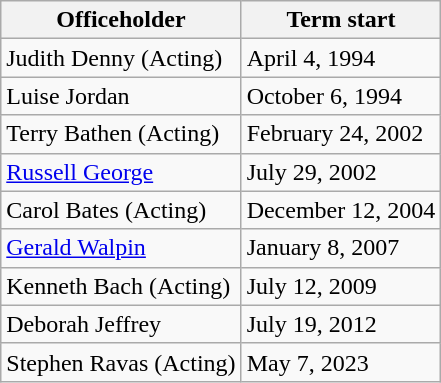<table class="wikitable sortable">
<tr style="vertical-align:bottom;">
<th>Officeholder</th>
<th>Term start</th>
</tr>
<tr>
<td>Judith Denny (Acting)</td>
<td>April 4, 1994</td>
</tr>
<tr>
<td>Luise Jordan</td>
<td>October 6, 1994</td>
</tr>
<tr>
<td>Terry Bathen (Acting)</td>
<td>February 24, 2002</td>
</tr>
<tr>
<td><a href='#'>Russell George</a></td>
<td>July 29, 2002</td>
</tr>
<tr>
<td>Carol Bates (Acting)</td>
<td>December 12, 2004</td>
</tr>
<tr>
<td><a href='#'>Gerald Walpin</a></td>
<td>January 8, 2007</td>
</tr>
<tr>
<td>Kenneth Bach (Acting)</td>
<td>July 12, 2009</td>
</tr>
<tr>
<td>Deborah Jeffrey</td>
<td>July 19, 2012</td>
</tr>
<tr>
<td>Stephen Ravas (Acting)</td>
<td>May 7, 2023</td>
</tr>
</table>
